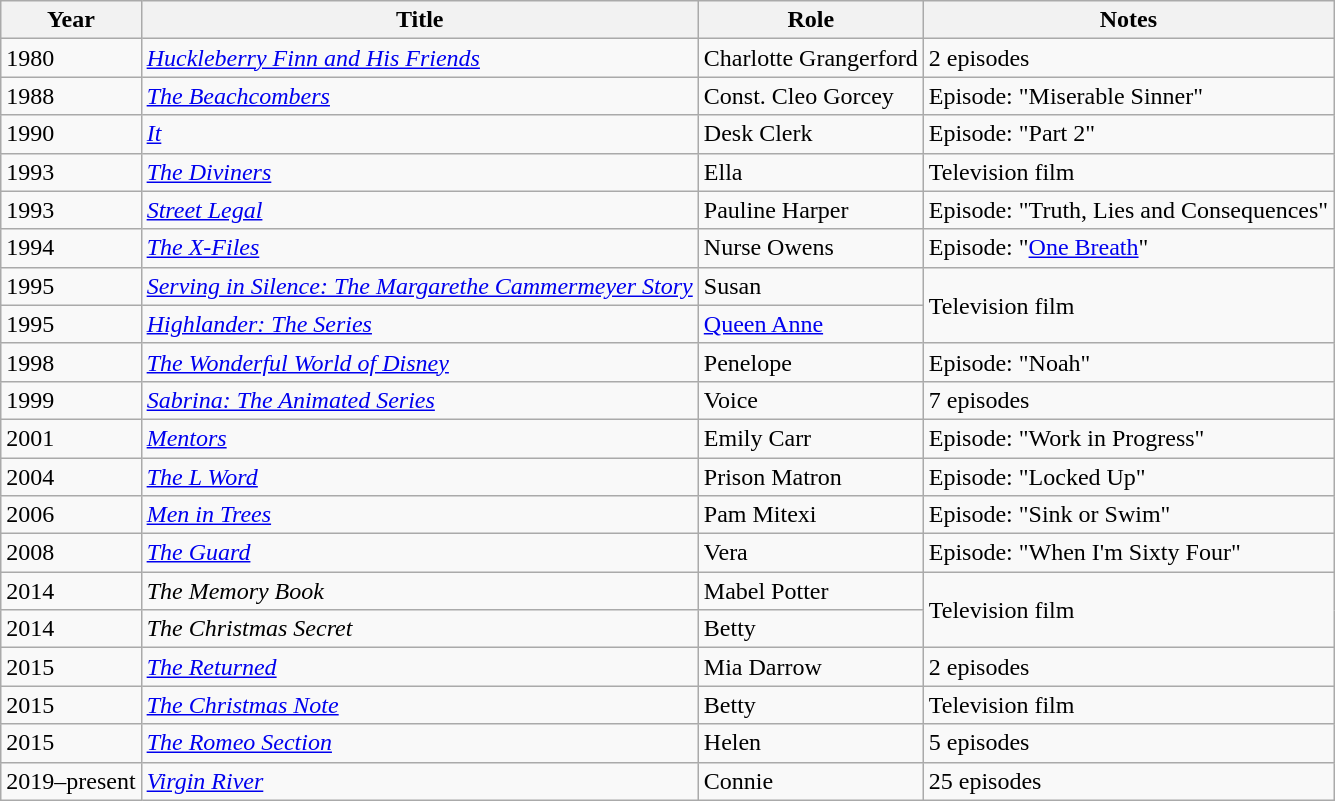<table class="wikitable sortable">
<tr>
<th>Year</th>
<th>Title</th>
<th>Role</th>
<th>Notes</th>
</tr>
<tr>
<td>1980</td>
<td><em><a href='#'>Huckleberry Finn and His Friends</a></em></td>
<td>Charlotte Grangerford</td>
<td>2 episodes</td>
</tr>
<tr>
<td>1988</td>
<td data-sort-value="Beachcombers, The"><em><a href='#'>The Beachcombers</a></em></td>
<td>Const. Cleo Gorcey</td>
<td>Episode: "Miserable Sinner"</td>
</tr>
<tr>
<td>1990</td>
<td><em><a href='#'>It</a></em></td>
<td>Desk Clerk</td>
<td>Episode: "Part 2"</td>
</tr>
<tr>
<td>1993</td>
<td data-sort-value="Diviners, The"><em><a href='#'>The Diviners</a></em></td>
<td>Ella</td>
<td>Television film</td>
</tr>
<tr>
<td>1993</td>
<td><a href='#'><em>Street Legal</em></a></td>
<td>Pauline Harper</td>
<td>Episode: "Truth, Lies and Consequences"</td>
</tr>
<tr>
<td>1994</td>
<td data-sort-value="X-Files, The"><em><a href='#'>The X-Files</a></em></td>
<td>Nurse Owens</td>
<td>Episode: "<a href='#'>One Breath</a>"</td>
</tr>
<tr>
<td>1995</td>
<td><em><a href='#'>Serving in Silence: The Margarethe Cammermeyer Story</a></em></td>
<td>Susan</td>
<td rowspan="2">Television film</td>
</tr>
<tr>
<td>1995</td>
<td><em><a href='#'>Highlander: The Series</a></em></td>
<td><a href='#'>Queen Anne</a></td>
</tr>
<tr>
<td>1998</td>
<td data-sort-value="Wonderful World of Disney, The"><em><a href='#'>The Wonderful World of Disney</a></em></td>
<td>Penelope</td>
<td>Episode: "Noah"</td>
</tr>
<tr>
<td>1999</td>
<td><em><a href='#'>Sabrina: The Animated Series</a></em></td>
<td>Voice</td>
<td>7 episodes</td>
</tr>
<tr>
<td>2001</td>
<td><a href='#'><em>Mentors</em></a></td>
<td>Emily Carr</td>
<td>Episode: "Work in Progress"</td>
</tr>
<tr>
<td>2004</td>
<td data-sort-value="L Word, The"><em><a href='#'>The L Word</a></em></td>
<td>Prison Matron</td>
<td>Episode: "Locked Up"</td>
</tr>
<tr>
<td>2006</td>
<td><em><a href='#'>Men in Trees</a></em></td>
<td>Pam Mitexi</td>
<td>Episode: "Sink or Swim"</td>
</tr>
<tr>
<td>2008</td>
<td data-sort-value="Guard, The"><a href='#'><em>The Guard</em></a></td>
<td>Vera</td>
<td>Episode: "When I'm Sixty Four"</td>
</tr>
<tr>
<td>2014</td>
<td data-sort-value="Memory Book, The"><em>The Memory Book</em></td>
<td>Mabel Potter</td>
<td rowspan="2">Television film</td>
</tr>
<tr>
<td>2014</td>
<td data-sort-value="Christmas Secret, The"><em>The Christmas Secret</em></td>
<td>Betty</td>
</tr>
<tr>
<td>2015</td>
<td data-sort-value="Returned, The"><a href='#'><em>The Returned</em></a></td>
<td>Mia Darrow</td>
<td>2 episodes</td>
</tr>
<tr>
<td>2015</td>
<td data-sort-value="Christmas Note, The"><em><a href='#'>The Christmas Note</a></em></td>
<td>Betty</td>
<td>Television film</td>
</tr>
<tr>
<td>2015</td>
<td data-sort-value="Romeo Section, The"><em><a href='#'>The Romeo Section</a></em></td>
<td>Helen</td>
<td>5 episodes</td>
</tr>
<tr>
<td>2019–present</td>
<td><a href='#'><em>Virgin River</em></a></td>
<td>Connie</td>
<td>25 episodes</td>
</tr>
</table>
